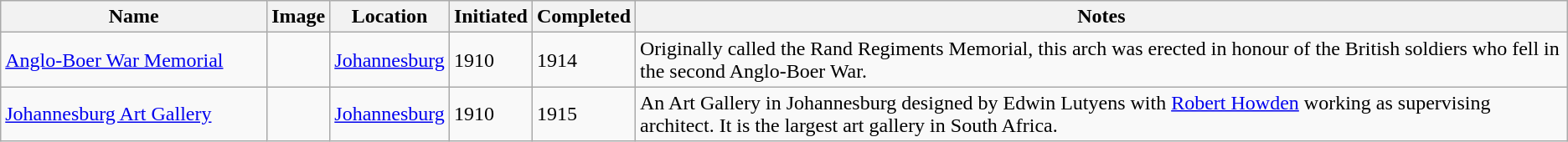<table class="wikitable sortable">
<tr>
<th style="width: 17%;">Name</th>
<th>Image</th>
<th>Location</th>
<th>Initiated</th>
<th>Completed</th>
<th>Notes</th>
</tr>
<tr>
<td><a href='#'>Anglo-Boer War Memorial</a><br><small></small></td>
<td></td>
<td><a href='#'>Johannesburg</a></td>
<td>1910</td>
<td>1914</td>
<td>Originally called the Rand Regiments Memorial, this arch was erected in honour of the British soldiers who fell in the second Anglo-Boer War.</td>
</tr>
<tr>
<td><a href='#'>Johannesburg Art Gallery</a><br><small></small></td>
<td></td>
<td><a href='#'>Johannesburg</a></td>
<td>1910</td>
<td>1915</td>
<td>An Art Gallery in Johannesburg designed by Edwin Lutyens with <a href='#'>Robert Howden</a> working as supervising architect. It is the largest art gallery in South Africa.</td>
</tr>
</table>
